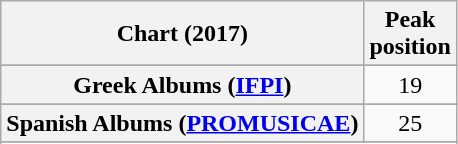<table class="wikitable sortable plainrowheaders" style="text-align:center">
<tr>
<th scope="col">Chart (2017)</th>
<th scope="col">Peak<br> position</th>
</tr>
<tr>
</tr>
<tr>
</tr>
<tr>
</tr>
<tr>
</tr>
<tr>
</tr>
<tr>
</tr>
<tr>
</tr>
<tr>
</tr>
<tr>
</tr>
<tr>
</tr>
<tr>
<th scope="row">Greek Albums (<a href='#'>IFPI</a>)</th>
<td>19</td>
</tr>
<tr>
</tr>
<tr>
</tr>
<tr>
</tr>
<tr>
</tr>
<tr>
</tr>
<tr>
</tr>
<tr>
<th scope="row">Spanish Albums (<a href='#'>PROMUSICAE</a>)</th>
<td>25</td>
</tr>
<tr>
</tr>
<tr>
</tr>
<tr>
</tr>
<tr>
</tr>
<tr>
</tr>
</table>
